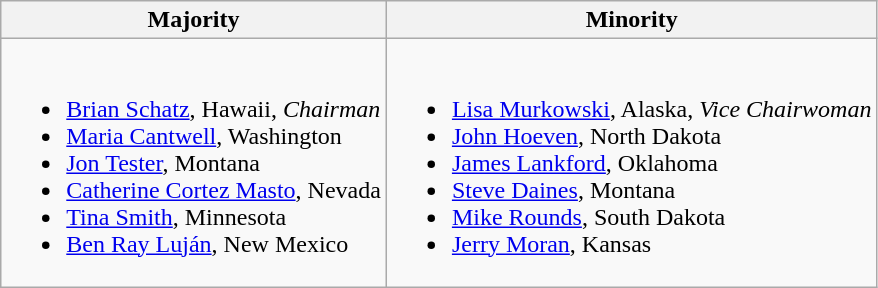<table class=wikitable>
<tr>
<th>Majority</th>
<th>Minority</th>
</tr>
<tr>
<td><br><ul><li><a href='#'>Brian Schatz</a>, Hawaii, <em>Chairman</em></li><li><a href='#'>Maria Cantwell</a>, Washington</li><li><a href='#'>Jon Tester</a>, Montana</li><li><a href='#'>Catherine Cortez Masto</a>, Nevada</li><li><a href='#'>Tina Smith</a>, Minnesota</li><li><a href='#'>Ben Ray Luján</a>, New Mexico</li></ul></td>
<td><br><ul><li><a href='#'>Lisa Murkowski</a>, Alaska, <em>Vice Chairwoman</em></li><li><a href='#'>John Hoeven</a>, North Dakota</li><li><a href='#'>James Lankford</a>, Oklahoma</li><li><a href='#'>Steve Daines</a>, Montana</li><li><a href='#'>Mike Rounds</a>, South Dakota</li><li><a href='#'>Jerry Moran</a>, Kansas</li></ul></td>
</tr>
</table>
